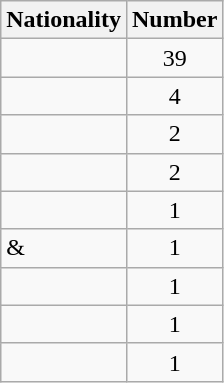<table class="sortable wikitable">
<tr>
<th>Nationality</th>
<th>Number</th>
</tr>
<tr>
<td></td>
<td align=center>39</td>
</tr>
<tr>
<td></td>
<td align=center>4</td>
</tr>
<tr>
<td></td>
<td align=center>2</td>
</tr>
<tr>
<td></td>
<td align=center>2</td>
</tr>
<tr>
<td></td>
<td align=center>1</td>
</tr>
<tr>
<td> & </td>
<td align=center>1</td>
</tr>
<tr>
<td></td>
<td align=center>1</td>
</tr>
<tr>
<td></td>
<td align=center>1</td>
</tr>
<tr>
<td></td>
<td align=center>1</td>
</tr>
</table>
